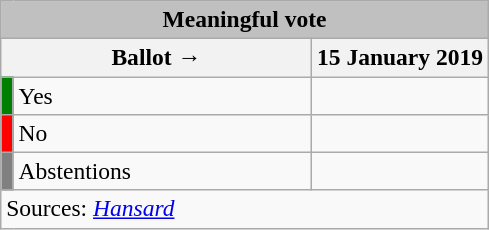<table class="wikitable" style="text-align:center; font-size:98%;">
<tr>
<td colspan="3"  style="text-align:center; background:silver;"><strong>Meaningful vote</strong></td>
</tr>
<tr>
<th colspan="2" style="width:200px;">Ballot →</th>
<th>15 January 2019</th>
</tr>
<tr>
<th style="width:1px; background:green;"></th>
<td style="text-align:left;">Yes</td>
<td></td>
</tr>
<tr>
<th style="background:red;"></th>
<td style="text-align:left;">No</td>
<td></td>
</tr>
<tr>
<th style="background:gray;"></th>
<td style="text-align:left;">Abstentions</td>
<td></td>
</tr>
<tr>
<td colspan="3" style="text-align:left;">Sources: <em><a href='#'>Hansard</a></em></td>
</tr>
</table>
